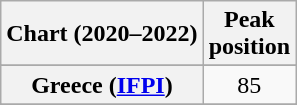<table class="wikitable sortable plainrowheaders" style="text-align:center">
<tr>
<th scope="col">Chart (2020–2022)</th>
<th scope="col">Peak<br>position</th>
</tr>
<tr>
</tr>
<tr>
</tr>
<tr>
</tr>
<tr>
</tr>
<tr>
</tr>
<tr>
<th scope="row">Greece (<a href='#'>IFPI</a>)</th>
<td>85</td>
</tr>
<tr>
</tr>
<tr>
</tr>
<tr>
</tr>
<tr>
</tr>
<tr>
</tr>
<tr>
</tr>
<tr>
</tr>
<tr>
</tr>
<tr>
</tr>
</table>
